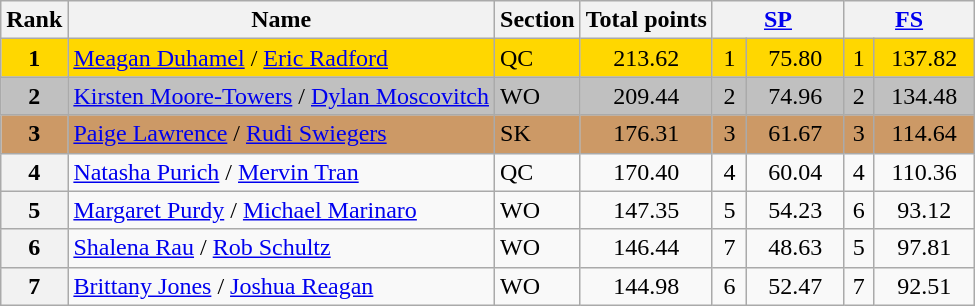<table class="wikitable sortable">
<tr>
<th>Rank</th>
<th>Name</th>
<th>Section</th>
<th>Total points</th>
<th colspan="2" width="80px"><a href='#'>SP</a></th>
<th colspan="2" width="80px"><a href='#'>FS</a></th>
</tr>
<tr bgcolor="gold">
<td align="center"><strong>1</strong></td>
<td><a href='#'>Meagan Duhamel</a> / <a href='#'>Eric Radford</a></td>
<td>QC</td>
<td align="center">213.62</td>
<td align="center">1</td>
<td align="center">75.80</td>
<td align="center">1</td>
<td align="center">137.82</td>
</tr>
<tr bgcolor="silver">
<td align="center"><strong>2</strong></td>
<td><a href='#'>Kirsten Moore-Towers</a> / <a href='#'>Dylan Moscovitch</a></td>
<td>WO</td>
<td align="center">209.44</td>
<td align="center">2</td>
<td align="center">74.96</td>
<td align="center">2</td>
<td align="center">134.48</td>
</tr>
<tr bgcolor="cc9966">
<td align="center"><strong>3</strong></td>
<td><a href='#'>Paige Lawrence</a> / <a href='#'>Rudi Swiegers</a></td>
<td>SK</td>
<td align="center">176.31</td>
<td align="center">3</td>
<td align="center">61.67</td>
<td align="center">3</td>
<td align="center">114.64</td>
</tr>
<tr>
<th>4</th>
<td><a href='#'>Natasha Purich</a> / <a href='#'>Mervin Tran</a></td>
<td>QC</td>
<td align="center">170.40</td>
<td align="center">4</td>
<td align="center">60.04</td>
<td align="center">4</td>
<td align="center">110.36</td>
</tr>
<tr>
<th>5</th>
<td><a href='#'>Margaret Purdy</a> / <a href='#'>Michael Marinaro</a></td>
<td>WO</td>
<td align="center">147.35</td>
<td align="center">5</td>
<td align="center">54.23</td>
<td align="center">6</td>
<td align="center">93.12</td>
</tr>
<tr>
<th>6</th>
<td><a href='#'>Shalena Rau</a> / <a href='#'>Rob Schultz</a></td>
<td>WO</td>
<td align="center">146.44</td>
<td align="center">7</td>
<td align="center">48.63</td>
<td align="center">5</td>
<td align="center">97.81</td>
</tr>
<tr>
<th>7</th>
<td><a href='#'>Brittany Jones</a> / <a href='#'>Joshua Reagan</a></td>
<td>WO</td>
<td align="center">144.98</td>
<td align="center">6</td>
<td align="center">52.47</td>
<td align="center">7</td>
<td align="center">92.51</td>
</tr>
</table>
